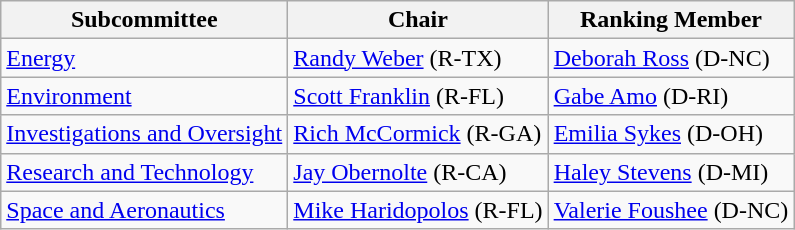<table class="wikitable">
<tr>
<th>Subcommittee</th>
<th>Chair</th>
<th>Ranking Member</th>
</tr>
<tr>
<td><a href='#'>Energy</a></td>
<td><a href='#'>Randy Weber</a> (R-TX)</td>
<td><a href='#'>Deborah Ross</a> (D-NC)</td>
</tr>
<tr>
<td><a href='#'>Environment</a></td>
<td><a href='#'>Scott Franklin</a> (R-FL)</td>
<td><a href='#'>Gabe Amo</a> (D-RI)</td>
</tr>
<tr>
<td><a href='#'>Investigations and Oversight</a></td>
<td><a href='#'>Rich McCormick</a> (R-GA)</td>
<td><a href='#'>Emilia Sykes</a> (D-OH)</td>
</tr>
<tr>
<td><a href='#'>Research and Technology</a></td>
<td><a href='#'>Jay Obernolte</a> (R-CA)</td>
<td><a href='#'>Haley Stevens</a> (D-MI)</td>
</tr>
<tr>
<td><a href='#'>Space and Aeronautics</a></td>
<td><a href='#'>Mike Haridopolos</a> (R-FL)</td>
<td><a href='#'>Valerie Foushee</a> (D-NC)</td>
</tr>
</table>
